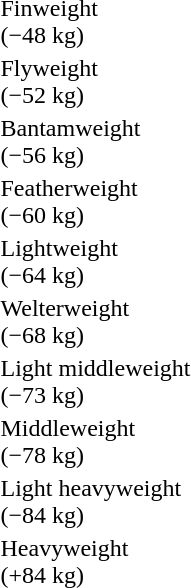<table>
<tr>
<td rowspan=2>Finweight<br>(−48 kg)</td>
<td rowspan=2></td>
<td rowspan=2></td>
<td></td>
</tr>
<tr>
<td></td>
</tr>
<tr>
<td rowspan=2>Flyweight<br>(−52 kg)</td>
<td rowspan=2></td>
<td rowspan=2></td>
<td></td>
</tr>
<tr>
<td></td>
</tr>
<tr>
<td rowspan=2>Bantamweight<br>(−56 kg)</td>
<td rowspan=2></td>
<td rowspan=2></td>
<td></td>
</tr>
<tr>
<td></td>
</tr>
<tr>
<td rowspan=2>Featherweight<br>(−60 kg)</td>
<td rowspan=2></td>
<td rowspan=2></td>
<td></td>
</tr>
<tr>
<td></td>
</tr>
<tr>
<td rowspan=2>Lightweight<br>(−64 kg)</td>
<td rowspan=2></td>
<td rowspan=2></td>
<td></td>
</tr>
<tr>
<td></td>
</tr>
<tr>
<td rowspan=2>Welterweight<br>(−68 kg)</td>
<td rowspan=2></td>
<td rowspan=2></td>
<td></td>
</tr>
<tr>
<td></td>
</tr>
<tr>
<td rowspan=2>Light middleweight<br>(−73 kg)</td>
<td rowspan=2></td>
<td rowspan=2></td>
<td></td>
</tr>
<tr>
<td></td>
</tr>
<tr>
<td rowspan=2>Middleweight<br>(−78 kg)</td>
<td rowspan=2></td>
<td rowspan=2></td>
<td></td>
</tr>
<tr>
<td></td>
</tr>
<tr>
<td rowspan=2>Light heavyweight<br>(−84 kg)</td>
<td rowspan=2></td>
<td rowspan=2></td>
<td></td>
</tr>
<tr>
<td></td>
</tr>
<tr>
<td rowspan=2>Heavyweight<br>(+84 kg)</td>
<td rowspan=2></td>
<td rowspan=2></td>
<td></td>
</tr>
<tr>
<td></td>
</tr>
</table>
